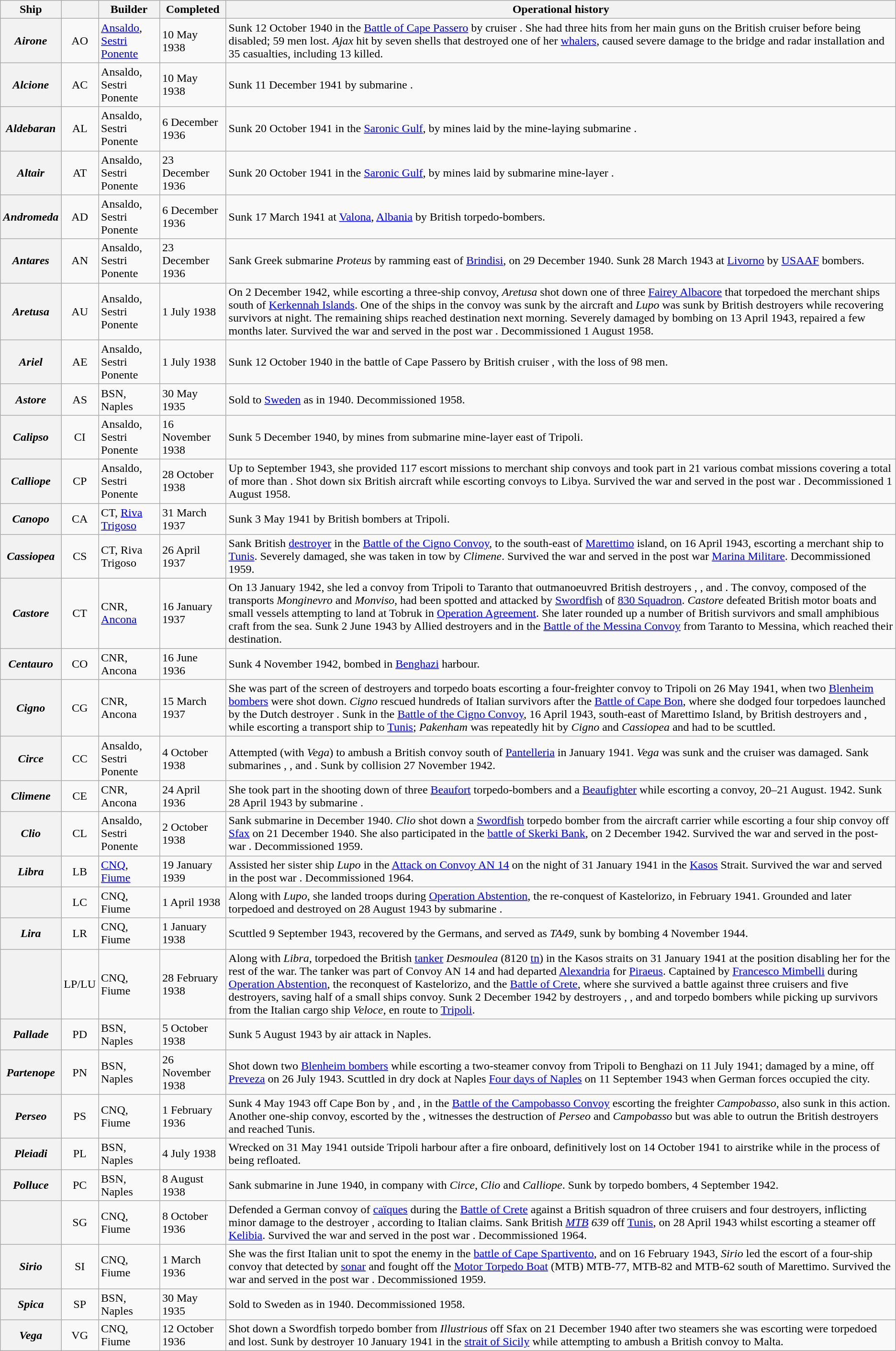<table class="sortable wikitable plainrowheaders">
<tr>
<th scope="col">Ship</th>
<th scope="col"></th>
<th scope="col">Builder</th>
<th scope="col">Completed</th>
<th scope="col">Operational history</th>
</tr>
<tr>
<th scope="row"><em>Airone</em></th>
<td style="text-align: center;">AO</td>
<td><a href='#'>Ansaldo</a>, <a href='#'>Sestri Ponente</a></td>
<td>10 May 1938</td>
<td>Sunk 12 October 1940 in the <a href='#'>Battle of Cape Passero</a> by cruiser . She had three hits from her main guns on the British cruiser before being disabled; 59 men lost. <em>Ajax</em> hit by seven shells that destroyed one of her <a href='#'>whalers</a>, caused severe damage to the bridge and radar installation and 35 casualties, including 13 killed.</td>
</tr>
<tr>
<th scope="row"><em>Alcione</em></th>
<td style="text-align: center;">AC</td>
<td>Ansaldo, Sestri Ponente</td>
<td>10 May 1938</td>
<td>Sunk 11 December 1941 by submarine .</td>
</tr>
<tr>
<th scope="row"><em>Aldebaran</em></th>
<td style="text-align: center;">AL</td>
<td>Ansaldo, Sestri Ponente</td>
<td>6 December 1936</td>
<td>Sunk 20 October 1941 in the <a href='#'>Saronic Gulf</a>, by mines laid by the mine-laying submarine .</td>
</tr>
<tr>
<th scope="row"><em>Altair</em></th>
<td style="text-align: center;">AT</td>
<td>Ansaldo, Sestri Ponente</td>
<td>23 December 1936</td>
<td>Sunk 20 October 1941 in the <a href='#'>Saronic Gulf</a>, by mines laid by submarine mine-layer .</td>
</tr>
<tr>
<th scope="row"><em>Andromeda</em></th>
<td style="text-align: center;">AD</td>
<td>Ansaldo, Sestri Ponente</td>
<td>6 December 1936</td>
<td>Sunk 17 March 1941 at <a href='#'>Valona</a>, <a href='#'>Albania</a> by British torpedo-bombers.</td>
</tr>
<tr>
<th scope="row"><em>Antares</em></th>
<td style="text-align: center;">AN</td>
<td>Ansaldo, Sestri Ponente</td>
<td>23 December 1936</td>
<td>Sank Greek submarine <em>Proteus</em> by ramming  east of <a href='#'>Brindisi</a>, on 29 December 1940. Sunk 28 March 1943 at <a href='#'>Livorno</a> by <a href='#'>USAAF</a> bombers.</td>
</tr>
<tr>
<th scope="row"><em>Aretusa</em></th>
<td style="text-align: center;">AU</td>
<td>Ansaldo, Sestri Ponente</td>
<td>1 July 1938</td>
<td>On 2 December 1942, while escorting a three-ship convoy, <em>Aretusa</em> shot down one of three <a href='#'>Fairey Albacore</a> that torpedoed the merchant ships south of <a href='#'>Kerkennah Islands</a>. One of the ships in the convoy was sunk by the aircraft and <em>Lupo</em> was sunk by British destroyers while recovering survivors at night. The remaining ships reached destination next morning. Severely damaged by bombing on 13 April 1943, repaired a few months later. Survived the war and served in the post war . Decommissioned 1 August 1958.</td>
</tr>
<tr>
<th scope="row"><em>Ariel</em></th>
<td style="text-align: center;">AE</td>
<td>Ansaldo, Sestri Ponente</td>
<td>1 July 1938</td>
<td>Sunk 12 October 1940 in the battle of Cape Passero by British cruiser , with the loss of 98 men.</td>
</tr>
<tr>
<th scope="row"><em>Astore</em></th>
<td style="text-align: center;">AS</td>
<td>BSN, Naples</td>
<td>30 May 1935</td>
<td>Sold to <a href='#'>Sweden</a> as  in 1940. Decommissioned 1958.</td>
</tr>
<tr>
<th scope="row"><em>Calipso</em></th>
<td style="text-align: center;">CI</td>
<td>Ansaldo, Sestri Ponente</td>
<td>16 November 1938</td>
<td>Sunk 5 December 1940, by mines from submarine mine-layer  east of Tripoli.</td>
</tr>
<tr>
<th scope="row"><em>Calliope</em></th>
<td style="text-align: center;">CP</td>
<td>Ansaldo, Sestri Ponente</td>
<td>28 October 1938</td>
<td>Up to September 1943, she provided 117 escort missions to merchant ship convoys and took part in 21 various combat missions covering a total of more than . Shot down six British aircraft while escorting convoys to Libya. Survived the war and served in the post war . Decommissioned 1 August 1958.</td>
</tr>
<tr>
<th scope="row"><em>Canopo</em></th>
<td style="text-align: center;">CA</td>
<td>CT, <a href='#'>Riva Trigoso</a></td>
<td>31 March 1937</td>
<td>Sunk 3 May 1941 by British bombers at Tripoli.</td>
</tr>
<tr>
<th scope="row"><em>Cassiopea</em></th>
<td style="text-align: center;">CS</td>
<td>CT, Riva Trigoso</td>
<td>26 April 1937</td>
<td>Sank British <a href='#'>destroyer</a>  in the <a href='#'>Battle of the Cigno Convoy</a>, to the south-east of <a href='#'>Marettimo</a> island, on 16 April 1943, escorting a merchant ship to <a href='#'>Tunis</a>. Severely damaged, she was taken in tow by <em>Climene</em>. Survived the war and served in the post war <a href='#'>Marina Militare</a>. Decommissioned 1959.</td>
</tr>
<tr>
<th scope="row"><em>Castore</em></th>
<td style="text-align: center;">CT</td>
<td>CNR, <a href='#'>Ancona</a></td>
<td>16 January 1937</td>
<td>On 13 January 1942, she led a convoy from Tripoli to Taranto that outmanoeuvred British destroyers , ,  and . The convoy, composed of the transports <em>Monginevro</em> and <em>Monviso</em>, had been spotted and attacked by <a href='#'>Swordfish</a> of <a href='#'>830 Squadron</a>. <em>Castore</em> defeated British motor boats and small vessels attempting to land at Tobruk in <a href='#'>Operation Agreement</a>. She later rounded up a number of British survivors and small amphibious craft from the sea. Sunk 2 June 1943 by Allied destroyers  and  in the <a href='#'>Battle of the Messina Convoy</a> from Taranto to Messina, which reached their destination.</td>
</tr>
<tr>
<th scope="row"><em>Centauro</em></th>
<td style="text-align: center;">CO</td>
<td>CNR, Ancona</td>
<td>16 June 1936</td>
<td>Sunk 4 November 1942, bombed in <a href='#'>Benghazi</a> harbour.</td>
</tr>
<tr>
<th scope="row"><em>Cigno</em></th>
<td style="text-align: center;">CG</td>
<td>CNR, Ancona</td>
<td>15 March 1937</td>
<td>She was part of the screen of destroyers and torpedo boats escorting a four-freighter convoy to Tripoli on 26 May 1941, when two <a href='#'>Blenheim bombers</a> were shot down. <em>Cigno</em> rescued hundreds of Italian survivors after the <a href='#'>Battle of Cape Bon</a>, where she dodged four torpedoes launched by the Dutch destroyer . Sunk in the <a href='#'>Battle of the Cigno Convoy</a>, 16 April 1943, south-east of Marettimo Island, by British destroyers  and , while escorting a transport ship to <a href='#'>Tunis</a>; <em>Pakenham</em> was repeatedly hit by <em>Cigno</em> and <em>Cassiopea</em> and had to be scuttled.</td>
</tr>
<tr>
<th scope="row"><em>Circe</em></th>
<td style="text-align: center;">CC</td>
<td>Ansaldo, Sestri Ponente</td>
<td>4 October 1938</td>
<td>Attempted (with <em>Vega</em>) to ambush a British convoy south of <a href='#'>Pantelleria</a> in January 1941. <em>Vega</em> was sunk and the cruiser  was damaged. Sank submarines , ,  and . Sunk by collision 27 November 1942.</td>
</tr>
<tr>
<th scope="row"><em>Climene</em></th>
<td style="text-align: center;">CE</td>
<td>CNR, Ancona</td>
<td>24 April 1936</td>
<td>She took part in the shooting down of three <a href='#'>Beaufort</a> torpedo-bombers and a <a href='#'>Beaufighter</a> while escorting a convoy, 20–21 August. 1942. Sunk 28 April 1943 by submarine .</td>
</tr>
<tr>
<th scope="row"><em>Clio</em></th>
<td style="text-align: center;">CL</td>
<td>Ansaldo, Sestri Ponente</td>
<td>2 October 1938</td>
<td>Sank submarine  in December 1940. <em>Clio</em> shot down a <a href='#'>Swordfish</a> torpedo bomber from the aircraft carrier  while escorting a four ship convoy off <a href='#'>Sfax</a> on 21 December 1940. She also participated in the <a href='#'>battle of Skerki Bank</a>, on 2 December 1942. Survived the war and served in the post-war . Decommissioned 1959.</td>
</tr>
<tr>
<th scope="row"><em>Libra</em></th>
<td style="text-align: center;">LB</td>
<td><a href='#'>CNQ</a>, <a href='#'>Fiume</a></td>
<td>19 January 1939</td>
<td>Assisted her sister ship <em>Lupo</em> in the <a href='#'>Attack on Convoy AN 14</a> on the night of 31 January 1941 in the <a href='#'>Kasos</a> Strait. Survived the war and served in the post war . Decommissioned 1964.</td>
</tr>
<tr>
<th scope="row"></th>
<td style="text-align: center;">LC</td>
<td>CNQ, Fiume</td>
<td>1 April 1938</td>
<td>Along with <em>Lupo</em>, she landed troops during <a href='#'>Operation Abstention</a>, the re-conquest of Kastelorizo, in February 1941. Grounded and later torpedoed and destroyed on 28 August 1943 by submarine .</td>
</tr>
<tr>
<th scope="row"><em>Lira</em></th>
<td style="text-align: center;">LR</td>
<td>CNQ, Fiume</td>
<td>1 January 1938</td>
<td>Scuttled 9 September 1943, recovered by the Germans, and served as <em>TA49</em>, sunk by bombing 4 November 1944.</td>
</tr>
<tr>
<th scope="row"></th>
<td style="text-align: center;">LP/LU</td>
<td>CNQ, Fiume</td>
<td>28 February 1938</td>
<td>Along with <em>Libra</em>, torpedoed the British <a href='#'>tanker</a> <em>Desmoulea</em> (8120 <a href='#'>tn</a>) in the Kasos straits on 31 January 1941 at the position  disabling her for the rest of the war. The tanker was part of Convoy AN 14 and had departed <a href='#'>Alexandria</a> for <a href='#'>Piraeus</a>. Captained by <a href='#'>Francesco Mimbelli</a> during <a href='#'>Operation Abstention</a>, the reconquest of Kastelorizo, and the <a href='#'>Battle of Crete</a>, where she survived a battle against three cruisers and five destroyers, saving half of a small ships convoy. Sunk 2 December 1942 by destroyers , ,  and  and torpedo bombers while picking up survivors from the Italian cargo ship <em>Veloce</em>, en route to <a href='#'>Tripoli</a>.</td>
</tr>
<tr>
<th scope="row"><em>Pallade</em></th>
<td style="text-align: center;">PD</td>
<td>BSN, Naples</td>
<td>5 October 1938</td>
<td>Sunk 5 August 1943 by air attack in Naples.</td>
</tr>
<tr>
<th scope="row"><em>Partenope</em></th>
<td style="text-align: center;">PN</td>
<td>BSN, Naples</td>
<td>26 November 1938</td>
<td>Shot down two <a href='#'>Blenheim bombers</a> while escorting a two-steamer convoy from Tripoli to Benghazi on 11 July 1941; damaged by a mine, off <a href='#'>Preveza</a> on 26 July 1943. Scuttled in dry dock at Naples <a href='#'>Four days of Naples</a> on 11 September 1943 when German forces occupied the city.</td>
</tr>
<tr>
<th scope="row"><em>Perseo</em></th>
<td style="text-align: center;">PS</td>
<td>CNQ, Fiume</td>
<td>1 February 1936</td>
<td>Sunk 4 May 1943 off Cape Bon by ,  and , in the <a href='#'>Battle of the Campobasso Convoy</a> escorting the freighter <em>Campobasso</em>, also sunk in this action. Another one-ship convoy, escorted by the  , witnesses the destruction of <em>Perseo</em> and <em>Campobasso</em> but was able to outrun the British destroyers and reached Tunis.</td>
</tr>
<tr>
<th scope="row"><em>Pleiadi</em></th>
<td style="text-align: center;">PL</td>
<td>BSN, Naples</td>
<td>4 July 1938</td>
<td>Wrecked on 31 May 1941 outside Tripoli harbour after a fire onboard, definitively lost on 14 October 1941 to airstrike while in the process of being refloated.</td>
</tr>
<tr>
<th scope="row"><em>Polluce</em></th>
<td style="text-align: center;">PC</td>
<td>BSN, Naples</td>
<td>8 August 1938</td>
<td>Sank submarine  in June 1940, in company with <em>Circe</em>, <em>Clio</em> and <em>Calliope</em>. Sunk by torpedo bombers, 4 September 1942.</td>
</tr>
<tr>
<th scope="row"></th>
<td style="text-align: center;">SG</td>
<td>CNQ, Fiume</td>
<td>8 October 1936</td>
<td>Defended a German convoy of <a href='#'>caïques</a> during the <a href='#'>Battle of Crete</a> against a British squadron of three cruisers and four destroyers, inflicting minor damage to the destroyer , according to Italian claims. Sank British <em><a href='#'>MTB</a> 639</em> off <a href='#'>Tunis</a>, on 28 April 1943 whilst escorting a steamer off <a href='#'>Kelibia</a>. Survived the war and served in the post war . Decommissioned 1964.</td>
</tr>
<tr>
<th scope="row"><em>Sirio</em></th>
<td style="text-align: center;">SI</td>
<td>CNQ, Fiume</td>
<td>1 March 1936</td>
<td>She was the first Italian unit to spot the enemy in the <a href='#'>battle of Cape Spartivento</a>, and on 16 February 1943, <em>Sirio</em> led the escort of a four-ship convoy that detected by <a href='#'>sonar</a> and fought off the <a href='#'>Motor Torpedo Boat</a> (MTB) MTB-77, MTB-82 and MTB-62 south of Marettimo. Survived the war and served in the post war . Decommissioned 1959.</td>
</tr>
<tr>
<th scope="row"><em>Spica</em></th>
<td style="text-align: center;">SP</td>
<td>BSN, Naples</td>
<td>30 May 1935</td>
<td>Sold to Sweden as  in 1940. Decommissioned 1958.</td>
</tr>
<tr>
<th scope="row"><em>Vega</em></th>
<td style="text-align: center;">VG</td>
<td>CNQ, Fiume</td>
<td>12 October 1936</td>
<td>Shot down a Swordfish torpedo bomber from <em>Illustrious</em> off Sfax on 21 December 1940 after two steamers she was escorting were torpedoed and lost. Sunk by destroyer  10 January 1941 in the <a href='#'>strait of Sicily</a> while attempting to ambush a British convoy to Malta.</td>
</tr>
</table>
